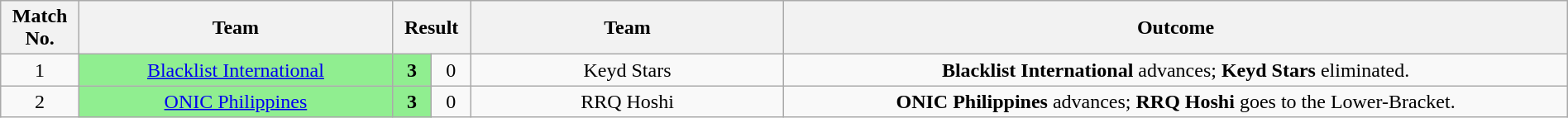<table class="wikitable" style="text-align: center; width: 100%; margin-left: auto; margin-right: auto; border: none;">
<tr>
<th width=5%>Match No.</th>
<th width=20%>Team</th>
<th width=5% colspan="2">Result</th>
<th width=20%>Team</th>
<th width=50%>Outcome</th>
</tr>
<tr>
<td>1</td>
<td bgcolor="#90EE90"> <a href='#'>Blacklist International</a></td>
<td bgcolor="#90EE90"><strong>3</strong></td>
<td>0</td>
<td> Keyd Stars</td>
<td><strong>Blacklist International</strong> advances; <strong>Keyd Stars</strong> eliminated.</td>
</tr>
<tr>
<td>2</td>
<td bgcolor="#90EE90"> <a href='#'>ONIC Philippines</a></td>
<td bgcolor="#90EE90"><strong>3</strong></td>
<td>0</td>
<td> RRQ Hoshi</td>
<td><strong>ONIC Philippines</strong> advances; <strong>RRQ Hoshi</strong> goes to the Lower-Bracket.</td>
</tr>
</table>
